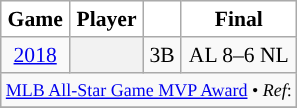<table class="wikitable sortable plainrowheaders" style="font-size: 90%; text-align:center">
<tr>
<th scope="col" style="background-color:#ffffff; border-top:#">Game</th>
<th scope="col" style="background-color:#ffffff; border-top:#">Player</th>
<th scope="col" style="background-color:#ffffff; border-top:#"></th>
<th scope="col" style="background-color:#ffffff; border-top:#">Final</th>
</tr>
<tr>
<td><a href='#'>2018</a></td>
<th scope="row" style="text-align:center"></th>
<td>3B</td>
<td>AL 8–6 NL</td>
</tr>
<tr class="sortbottom">
<td style="text-align:right"; colspan="5"><small><a href='#'>MLB All-Star Game MVP Award</a> • <em>Ref</em>:</small></td>
</tr>
<tr>
</tr>
</table>
